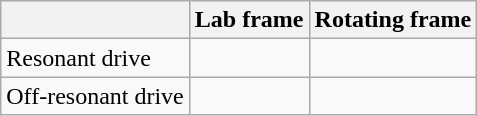<table class="wikitable">
<tr>
<th></th>
<th>Lab frame</th>
<th>Rotating frame</th>
</tr>
<tr>
<td>Resonant drive</td>
<td></td>
<td></td>
</tr>
<tr>
<td>Off-resonant drive</td>
<td></td>
<td></td>
</tr>
</table>
